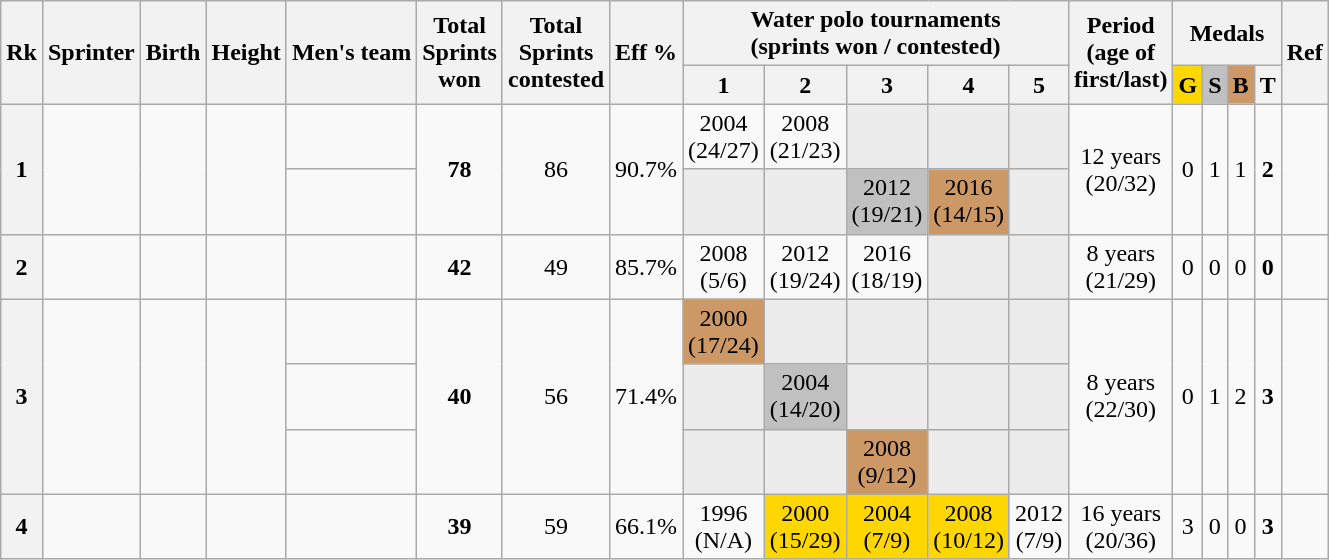<table class="wikitable sortable sticky-table-head sticky-table-col1" style="text-align: center; font-size: 100%; margin-left: 1em;">
<tr>
<th scope="col" rowspan="2">Rk</th>
<th scope="col" rowspan="2">Sprinter</th>
<th scope="col" rowspan="2">Birth</th>
<th scope="col" rowspan="2">Height</th>
<th scope="col" rowspan="2">Men's team</th>
<th scope="col" rowspan="2">Total<br>Sprints<br>won</th>
<th scope="col" rowspan="2">Total<br>Sprints<br>contested</th>
<th scope="col" rowspan="2">Eff %</th>
<th scope="colgroup" colspan="5">Water polo tournaments<br>(sprints won / contested)</th>
<th scope="col" rowspan="2">Period<br>(age of<br>first/last)</th>
<th scope="colgroup" colspan="4">Medals</th>
<th scope="col" rowspan="2" class="unsortable">Ref</th>
</tr>
<tr>
<th scope="col">1</th>
<th scope="col" class="unsortable">2</th>
<th scope="col" class="unsortable">3</th>
<th scope="col" class="unsortable">4</th>
<th scope="col" class="unsortable">5</th>
<th scope="col" style="background-color: gold;">G</th>
<th scope="col" style="background-color: silver;">S</th>
<th scope="col" style="background-color: #cc9966;">B</th>
<th scope="col">T</th>
</tr>
<tr>
<th scope="row" rowspan="2">1</th>
<td rowspan="2" style="text-align: left;"></td>
<td rowspan="2"></td>
<td rowspan="2"></td>
<td style="text-align: left;"></td>
<td rowspan="2"><strong>78</strong></td>
<td rowspan="2">86</td>
<td rowspan="2">90.7%</td>
<td>2004<br>(24/27)</td>
<td>2008<br>(21/23)</td>
<td style="background-color: #ececec;"></td>
<td style="background-color: #ececec;"></td>
<td style="background-color: #ececec;"></td>
<td rowspan="2">12 years<br>(20/32)</td>
<td rowspan="2">0</td>
<td rowspan="2">1</td>
<td rowspan="2">1</td>
<td rowspan="2"><strong>2</strong></td>
<td rowspan="2"></td>
</tr>
<tr class="expand-child">
<td style="text-align: left;"></td>
<td style="background-color: #ececec;"></td>
<td style="background-color: #ececec;"></td>
<td style="background-color: silver;">2012<br>(19/21)</td>
<td style="background-color: #cc9966;">2016<br>(14/15)</td>
<td style="background-color: #ececec;"></td>
</tr>
<tr>
<th scope="row">2</th>
<td style="text-align: left;"></td>
<td></td>
<td></td>
<td style="text-align: left;"></td>
<td><strong>42</strong></td>
<td>49</td>
<td>85.7%</td>
<td>2008<br>(5/6)</td>
<td>2012<br>(19/24)</td>
<td>2016<br>(18/19)</td>
<td style="background-color: #ececec;"></td>
<td style="background-color: #ececec;"></td>
<td>8 years<br>(21/29)</td>
<td>0</td>
<td>0</td>
<td>0</td>
<td><strong>0</strong></td>
<td></td>
</tr>
<tr>
<th scope="rowgroup" rowspan="3">3</th>
<td rowspan="3" style="text-align: left;"></td>
<td rowspan="3"></td>
<td rowspan="3"></td>
<td style="text-align: left;"></td>
<td rowspan="3"><strong>40</strong></td>
<td rowspan="3">56</td>
<td rowspan="3">71.4%</td>
<td style="background-color: #cc9966;">2000<br>(17/24)</td>
<td style="background-color: #ececec;"></td>
<td style="background-color: #ececec;"></td>
<td style="background-color: #ececec;"></td>
<td style="background-color: #ececec;"></td>
<td rowspan="3">8 years<br>(22/30)</td>
<td rowspan="3">0</td>
<td rowspan="3">1</td>
<td rowspan="3">2</td>
<td rowspan="3"><strong>3</strong></td>
<td rowspan="3"></td>
</tr>
<tr class="expand-child">
<td style="text-align: left;"></td>
<td style="background-color: #ececec;"></td>
<td style="background-color: silver;">2004<br>(14/20)</td>
<td style="background-color: #ececec;"></td>
<td style="background-color: #ececec;"></td>
<td style="background-color: #ececec;"></td>
</tr>
<tr class="expand-child">
<td style="text-align: left;"></td>
<td style="background-color: #ececec;"></td>
<td style="background-color: #ececec;"></td>
<td style="background-color: #cc9966;">2008<br>(9/12)</td>
<td style="background-color: #ececec;"></td>
<td style="background-color: #ececec;"></td>
</tr>
<tr>
<th scope="row">4</th>
<td style="text-align: left;"></td>
<td></td>
<td></td>
<td style="text-align: left;"></td>
<td><strong>39</strong></td>
<td>59</td>
<td>66.1%</td>
<td>1996<br>(N/A)</td>
<td style="background-color: gold;">2000<br>(15/29)</td>
<td style="background-color: gold;">2004<br>(7/9)</td>
<td style="background-color: gold;">2008<br>(10/12)</td>
<td>2012<br>(7/9)</td>
<td>16 years<br>(20/36)</td>
<td>3</td>
<td>0</td>
<td>0</td>
<td><strong>3</strong></td>
<td></td>
</tr>
</table>
